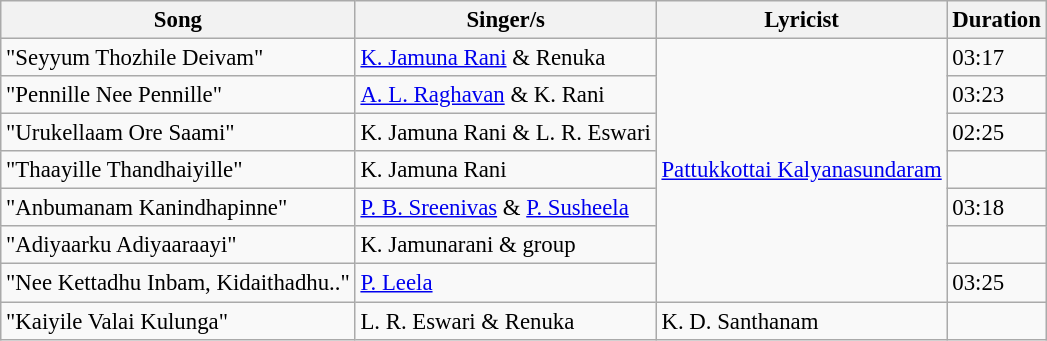<table class="wikitable" style="font-size:95%;">
<tr>
<th>Song</th>
<th>Singer/s</th>
<th>Lyricist</th>
<th>Duration</th>
</tr>
<tr>
<td>"Seyyum Thozhile Deivam"</td>
<td><a href='#'>K. Jamuna Rani</a> & Renuka</td>
<td rowspan="7"><a href='#'>Pattukkottai Kalyanasundaram</a></td>
<td>03:17</td>
</tr>
<tr>
<td>"Pennille Nee Pennille"</td>
<td><a href='#'>A. L. Raghavan</a> & K. Rani</td>
<td>03:23</td>
</tr>
<tr>
<td>"Urukellaam Ore Saami"</td>
<td>K. Jamuna Rani & L. R. Eswari</td>
<td>02:25</td>
</tr>
<tr>
<td>"Thaayille Thandhaiyille"</td>
<td>K. Jamuna Rani</td>
<td></td>
</tr>
<tr>
<td>"Anbumanam Kanindhapinne"</td>
<td><a href='#'>P. B. Sreenivas</a> & <a href='#'>P. Susheela</a></td>
<td>03:18</td>
</tr>
<tr>
<td>"Adiyaarku Adiyaaraayi"</td>
<td>K. Jamunarani & group</td>
<td></td>
</tr>
<tr>
<td>"Nee Kettadhu Inbam, Kidaithadhu.."</td>
<td><a href='#'>P. Leela</a></td>
<td>03:25</td>
</tr>
<tr>
<td>"Kaiyile Valai Kulunga"</td>
<td>L. R. Eswari & Renuka</td>
<td>K. D. Santhanam</td>
<td></td>
</tr>
</table>
